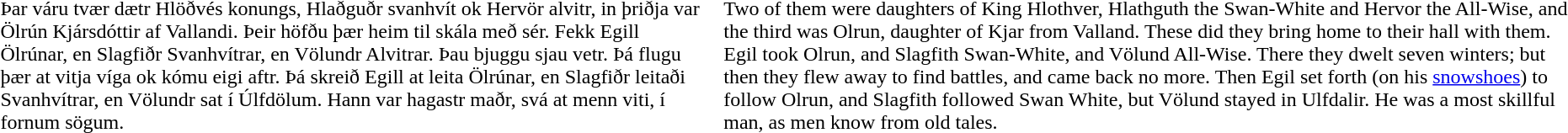<table>
<tr>
<td style="padding-right:0.5em"><br>Þar váru tvær dætr Hlöðvés konungs, Hlaðguðr svanhvít ok Hervör alvitr, in þriðja var Ölrún Kjársdóttir af Vallandi. Þeir höfðu þær heim til skála með sér. Fekk Egill Ölrúnar, en Slagfiðr Svanhvítrar, en Völundr Alvitrar. Þau bjuggu sjau vetr. Þá flugu þær at vitja víga ok kómu eigi aftr. Þá skreið Egill at leita Ölrúnar, en Slagfiðr leitaði Svanhvítrar, en Völundr sat í Úlfdölum. Hann var hagastr maðr, svá at menn viti, í fornum sögum.</td>
<td style="padding-left:0.5em"><br>Two of them were daughters of King Hlothver, Hlathguth the Swan-White and Hervor the All-Wise, and the third was Olrun, daughter of Kjar from Valland. These did they bring home to their hall with them. Egil took Olrun, and Slagfith Swan-White, and Völund All-Wise. There they dwelt seven winters; but then they flew away to find battles, and came back no more. Then Egil set forth (on his <a href='#'>snowshoes</a>) to follow Olrun, and Slagfith followed Swan White, but Völund stayed in Ulfdalir. He was a most skillful man, as men know from old tales.</td>
<td></td>
</tr>
</table>
